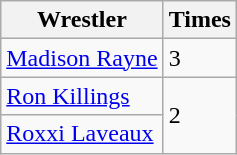<table class="wikitable sortable">
<tr>
<th>Wrestler</th>
<th>Times</th>
</tr>
<tr>
<td><a href='#'>Madison Rayne</a></td>
<td>3</td>
</tr>
<tr>
<td><a href='#'>Ron Killings</a></td>
<td rowspan="2">2</td>
</tr>
<tr>
<td><a href='#'>Roxxi Laveaux</a></td>
</tr>
</table>
